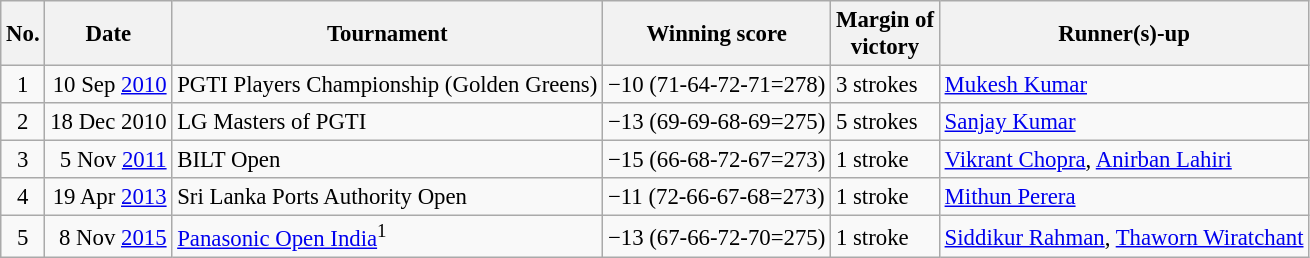<table class="wikitable" style="font-size:95%;">
<tr>
<th>No.</th>
<th>Date</th>
<th>Tournament</th>
<th>Winning score</th>
<th>Margin of<br>victory</th>
<th>Runner(s)-up</th>
</tr>
<tr>
<td align=center>1</td>
<td align=right>10 Sep <a href='#'>2010</a></td>
<td>PGTI Players Championship (Golden Greens)</td>
<td>−10 (71-64-72-71=278)</td>
<td>3 strokes</td>
<td> <a href='#'>Mukesh Kumar</a></td>
</tr>
<tr>
<td align=center>2</td>
<td align=right>18 Dec 2010</td>
<td>LG Masters of PGTI</td>
<td>−13 (69-69-68-69=275)</td>
<td>5 strokes</td>
<td> <a href='#'>Sanjay Kumar</a></td>
</tr>
<tr>
<td align=center>3</td>
<td align=right>5 Nov <a href='#'>2011</a></td>
<td>BILT Open</td>
<td>−15 (66-68-72-67=273)</td>
<td>1 stroke</td>
<td> <a href='#'>Vikrant Chopra</a>,  <a href='#'>Anirban Lahiri</a></td>
</tr>
<tr>
<td align=center>4</td>
<td align=right>19 Apr <a href='#'>2013</a></td>
<td>Sri Lanka Ports Authority Open</td>
<td>−11 (72-66-67-68=273)</td>
<td>1 stroke</td>
<td> <a href='#'>Mithun Perera</a></td>
</tr>
<tr>
<td align=center>5</td>
<td align=right>8 Nov <a href='#'>2015</a></td>
<td><a href='#'>Panasonic Open India</a><sup>1</sup></td>
<td>−13 (67-66-72-70=275)</td>
<td>1 stroke</td>
<td> <a href='#'>Siddikur Rahman</a>,  <a href='#'>Thaworn Wiratchant</a></td>
</tr>
</table>
